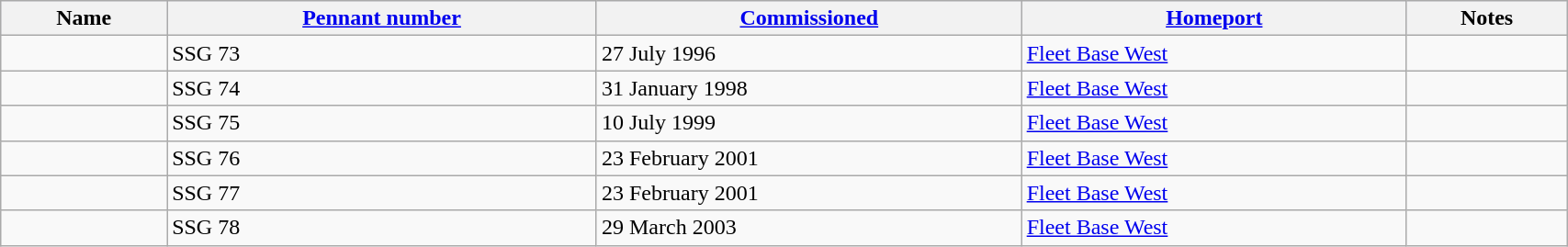<table class="wikitable" width=90% style="text-align: left">
<tr bgcolor=lavender>
<th>Name</th>
<th><a href='#'>Pennant number</a></th>
<th><a href='#'>Commissioned</a></th>
<th><a href='#'>Homeport</a></th>
<th>Notes</th>
</tr>
<tr>
<td valign=top></td>
<td>SSG 73</td>
<td>27 July 1996</td>
<td><a href='#'>Fleet Base West</a></td>
<td></td>
</tr>
<tr>
<td valign=top></td>
<td>SSG 74</td>
<td>31 January 1998</td>
<td><a href='#'>Fleet Base West</a></td>
<td></td>
</tr>
<tr>
<td valign=top></td>
<td>SSG 75</td>
<td>10 July 1999</td>
<td><a href='#'>Fleet Base West</a></td>
<td></td>
</tr>
<tr>
<td valign=top></td>
<td>SSG 76</td>
<td>23 February 2001</td>
<td><a href='#'>Fleet Base West</a></td>
<td></td>
</tr>
<tr>
<td valign=top></td>
<td>SSG 77</td>
<td>23 February 2001</td>
<td><a href='#'>Fleet Base West</a></td>
<td></td>
</tr>
<tr>
<td valign=top></td>
<td>SSG 78</td>
<td>29 March 2003</td>
<td><a href='#'>Fleet Base West</a></td>
<td></td>
</tr>
</table>
